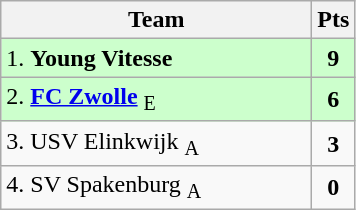<table class="wikitable" style="text-align:center; float:left; margin-right:1em">
<tr>
<th style="width:200px">Team</th>
<th width=20>Pts</th>
</tr>
<tr bgcolor=ccffcc>
<td align=left>1. <strong>Young Vitesse</strong></td>
<td><strong>9</strong></td>
</tr>
<tr bgcolor=ccffcc>
<td align=left>2. <strong><a href='#'>FC Zwolle</a></strong> <sub>E</sub></td>
<td><strong>6</strong></td>
</tr>
<tr>
<td align=left>3. USV Elinkwijk <sub>A</sub></td>
<td><strong>3</strong></td>
</tr>
<tr>
<td align=left>4. SV Spakenburg <sub>A</sub></td>
<td><strong>0</strong></td>
</tr>
</table>
